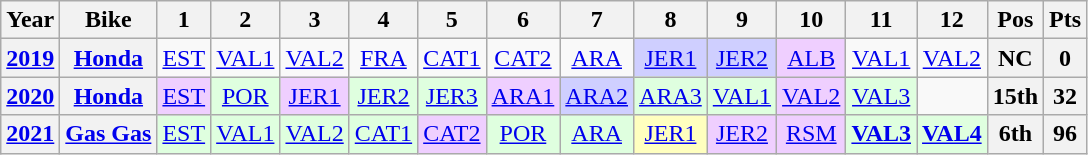<table class="wikitable" style="text-align:center;">
<tr>
<th>Year</th>
<th>Bike</th>
<th>1</th>
<th>2</th>
<th>3</th>
<th>4</th>
<th>5</th>
<th>6</th>
<th>7</th>
<th>8</th>
<th>9</th>
<th>10</th>
<th>11</th>
<th>12</th>
<th>Pos</th>
<th>Pts</th>
</tr>
<tr>
<th><a href='#'>2019</a></th>
<th><a href='#'>Honda</a></th>
<td><a href='#'>EST</a></td>
<td><a href='#'>VAL1</a></td>
<td><a href='#'>VAL2</a></td>
<td><a href='#'>FRA</a></td>
<td><a href='#'>CAT1</a></td>
<td><a href='#'>CAT2</a></td>
<td><a href='#'>ARA</a></td>
<td style="background:#cfcfff;"><a href='#'>JER1</a><br></td>
<td style="background:#cfcfff;"><a href='#'>JER2</a><br></td>
<td style="background:#efcfff;"><a href='#'>ALB</a><br></td>
<td><a href='#'>VAL1</a></td>
<td><a href='#'>VAL2</a></td>
<th>NC</th>
<th>0</th>
</tr>
<tr>
<th><a href='#'>2020</a></th>
<th><a href='#'>Honda</a></th>
<td style="background:#efcfff;"><a href='#'>EST</a><br></td>
<td style="background:#dfffdf;"><a href='#'>POR</a><br></td>
<td style="background:#efcfff;"><a href='#'>JER1</a><br></td>
<td style="background:#dfffdf;"><a href='#'>JER2</a><br></td>
<td style="background:#dfffdf;"><a href='#'>JER3</a><br></td>
<td style="background:#efcfff;"><a href='#'>ARA1</a><br></td>
<td style="background:#cfcfff;"><a href='#'>ARA2</a><br></td>
<td style="background:#dfffdf;"><a href='#'>ARA3</a><br></td>
<td style="background:#dfffdf;"><a href='#'>VAL1</a><br></td>
<td style="background:#efcfff;"><a href='#'>VAL2</a><br></td>
<td style="background:#dfffdf;"><a href='#'>VAL3</a><br></td>
<td></td>
<th>15th</th>
<th>32</th>
</tr>
<tr>
<th><a href='#'>2021</a></th>
<th><a href='#'>Gas Gas</a></th>
<td style="background:#dfffdf;"><a href='#'>EST</a><br></td>
<td style="background:#dfffdf;"><a href='#'>VAL1</a><br></td>
<td style="background:#dfffdf;"><a href='#'>VAL2</a><br></td>
<td style="background:#dfffdf;"><a href='#'>CAT1</a><br></td>
<td style="background:#efcfff;"><a href='#'>CAT2</a><br></td>
<td style="background:#dfffdf;"><a href='#'>POR</a><br></td>
<td style="background:#dfffdf;"><a href='#'>ARA</a><br></td>
<td style="background:#ffffbf;"><a href='#'>JER1</a><br></td>
<td style="background:#efcfff;"><a href='#'>JER2</a><br></td>
<td style="background:#efcfff;"><a href='#'>RSM</a><br></td>
<td style="background:#dfffdf;"><strong><a href='#'>VAL3</a></strong><br></td>
<td style="background:#dfffdf;"><strong><a href='#'>VAL4</a></strong><br></td>
<th>6th</th>
<th>96</th>
</tr>
</table>
